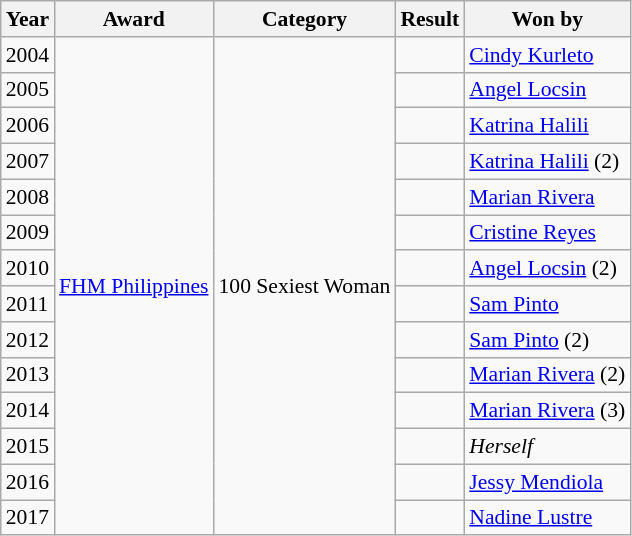<table class="wikitable" style="font-size: 90%;">
<tr>
<th>Year</th>
<th>Award</th>
<th>Category</th>
<th>Result</th>
<th>Won by</th>
</tr>
<tr>
<td>2004</td>
<td rowspan="14"><a href='#'>FHM Philippines</a></td>
<td rowspan="14">100 Sexiest Woman</td>
<td></td>
<td><a href='#'>Cindy Kurleto</a></td>
</tr>
<tr>
<td>2005</td>
<td></td>
<td><a href='#'>Angel Locsin</a></td>
</tr>
<tr>
<td>2006</td>
<td></td>
<td><a href='#'>Katrina Halili</a></td>
</tr>
<tr>
<td>2007</td>
<td></td>
<td><a href='#'>Katrina Halili</a> (2)</td>
</tr>
<tr>
<td>2008</td>
<td></td>
<td><a href='#'>Marian Rivera</a></td>
</tr>
<tr>
<td>2009</td>
<td></td>
<td><a href='#'>Cristine Reyes</a></td>
</tr>
<tr>
<td>2010</td>
<td></td>
<td><a href='#'>Angel Locsin</a> (2)</td>
</tr>
<tr>
<td>2011</td>
<td></td>
<td><a href='#'>Sam Pinto</a></td>
</tr>
<tr>
<td>2012</td>
<td></td>
<td><a href='#'>Sam Pinto</a> (2)</td>
</tr>
<tr>
<td>2013</td>
<td></td>
<td><a href='#'>Marian Rivera</a> (2)</td>
</tr>
<tr>
<td>2014</td>
<td></td>
<td><a href='#'>Marian Rivera</a> (3)</td>
</tr>
<tr>
<td>2015</td>
<td></td>
<td><em>Herself</em></td>
</tr>
<tr>
<td>2016</td>
<td></td>
<td><a href='#'>Jessy Mendiola</a></td>
</tr>
<tr>
<td>2017</td>
<td></td>
<td><a href='#'>Nadine Lustre</a></td>
</tr>
</table>
